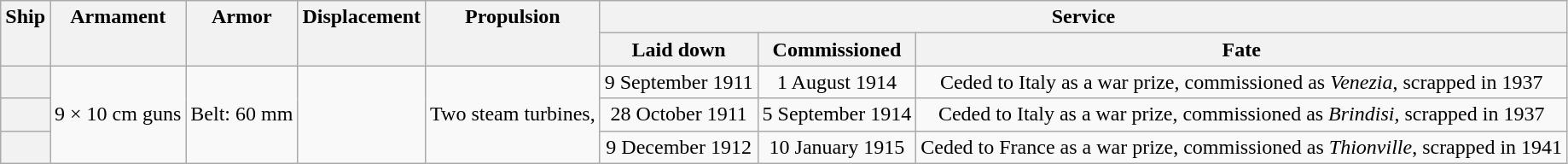<table class="wikitable plainrowheaders" style="text-align: center;">
<tr valign="top">
<th scope="col" rowspan="2">Ship</th>
<th scope="col" rowspan="2">Armament</th>
<th scope="col" rowspan="2">Armor</th>
<th scope="col" rowspan="2">Displacement</th>
<th scope="col" rowspan="2">Propulsion</th>
<th scope="col" colspan="3">Service</th>
</tr>
<tr valign="top">
<th scope="col">Laid down</th>
<th scope="col">Commissioned</th>
<th scope="col">Fate</th>
</tr>
<tr valign="center">
<th scope="row"></th>
<td rowspan="3">9 × 10 cm guns</td>
<td rowspan="3">Belt: 60 mm</td>
<td rowspan="3"></td>
<td rowspan="3">Two steam turbines, </td>
<td>9 September 1911</td>
<td>1 August 1914</td>
<td>Ceded to Italy as a war prize, commissioned as <em>Venezia</em>, scrapped in 1937</td>
</tr>
<tr valign="center">
<th scope="row"></th>
<td>28 October 1911</td>
<td>5 September 1914</td>
<td>Ceded to Italy as a war prize, commissioned as <em>Brindisi</em>, scrapped in 1937</td>
</tr>
<tr valign="center">
<th scope="row"></th>
<td>9 December 1912</td>
<td>10 January 1915</td>
<td>Ceded to France as a war prize, commissioned as <em>Thionville</em>, scrapped in 1941</td>
</tr>
</table>
